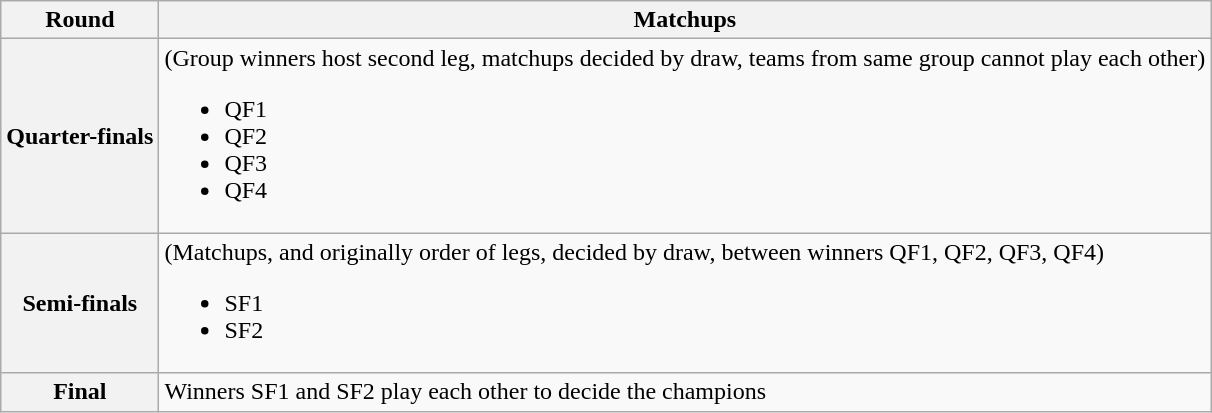<table class=wikitable>
<tr>
<th>Round</th>
<th>Matchups</th>
</tr>
<tr>
<th>Quarter-finals</th>
<td>(Group winners host second leg, matchups decided by draw, teams from same group cannot play each other)<br><ul><li>QF1</li><li>QF2</li><li>QF3</li><li>QF4</li></ul></td>
</tr>
<tr>
<th>Semi-finals</th>
<td>(Matchups, and originally order of legs, decided by draw, between winners QF1, QF2, QF3, QF4)<br><ul><li>SF1</li><li>SF2</li></ul></td>
</tr>
<tr>
<th>Final</th>
<td>Winners SF1 and SF2 play each other to decide the champions</td>
</tr>
</table>
